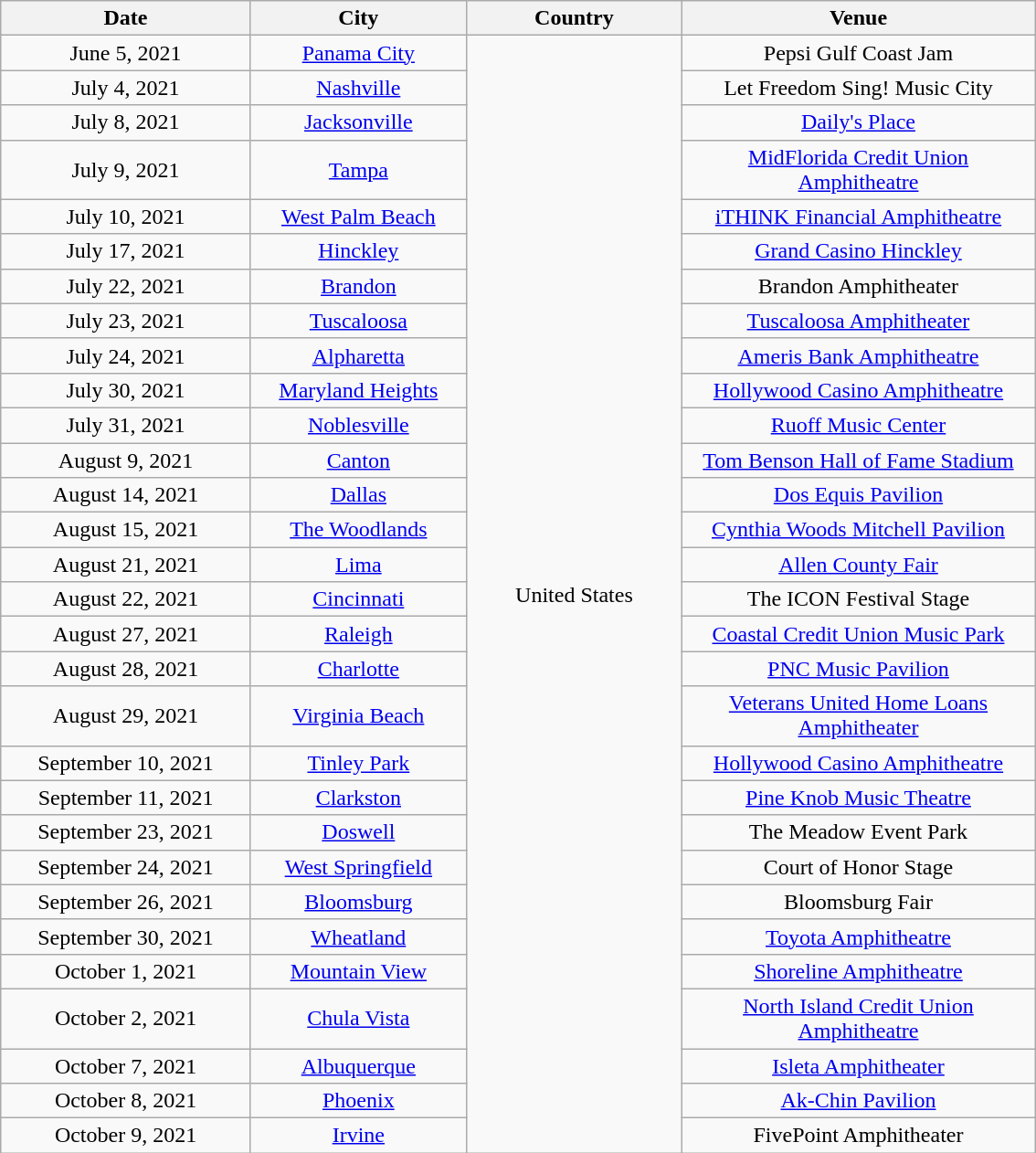<table class="wikitable" style="text-align:center">
<tr>
<th width="175">Date</th>
<th width="150">City</th>
<th width="150">Country</th>
<th width="250">Venue</th>
</tr>
<tr>
<td>June 5, 2021</td>
<td><a href='#'>Panama City</a></td>
<td rowspan="30">United States</td>
<td>Pepsi Gulf Coast Jam</td>
</tr>
<tr>
<td>July 4, 2021</td>
<td><a href='#'>Nashville</a></td>
<td>Let Freedom Sing! Music City</td>
</tr>
<tr>
<td>July 8, 2021</td>
<td><a href='#'>Jacksonville</a></td>
<td><a href='#'>Daily's Place</a></td>
</tr>
<tr>
<td>July 9, 2021</td>
<td><a href='#'>Tampa</a></td>
<td><a href='#'>MidFlorida Credit Union Amphitheatre</a></td>
</tr>
<tr>
<td>July 10, 2021</td>
<td><a href='#'>West Palm Beach</a></td>
<td><a href='#'>iTHINK Financial Amphitheatre</a></td>
</tr>
<tr>
<td>July 17, 2021</td>
<td><a href='#'>Hinckley</a></td>
<td><a href='#'>Grand Casino Hinckley</a></td>
</tr>
<tr>
<td>July 22, 2021</td>
<td><a href='#'>Brandon</a></td>
<td>Brandon Amphitheater</td>
</tr>
<tr>
<td>July 23, 2021</td>
<td><a href='#'>Tuscaloosa</a></td>
<td><a href='#'>Tuscaloosa Amphitheater</a></td>
</tr>
<tr>
<td>July 24, 2021</td>
<td><a href='#'>Alpharetta</a></td>
<td><a href='#'>Ameris Bank Amphitheatre</a></td>
</tr>
<tr>
<td>July 30, 2021</td>
<td><a href='#'>Maryland Heights</a></td>
<td><a href='#'>Hollywood Casino Amphitheatre</a></td>
</tr>
<tr>
<td>July 31, 2021</td>
<td><a href='#'>Noblesville</a></td>
<td><a href='#'>Ruoff Music Center</a></td>
</tr>
<tr>
<td>August 9, 2021</td>
<td><a href='#'>Canton</a></td>
<td><a href='#'>Tom Benson Hall of Fame Stadium</a></td>
</tr>
<tr>
<td>August 14, 2021</td>
<td><a href='#'>Dallas</a></td>
<td><a href='#'>Dos Equis Pavilion</a></td>
</tr>
<tr>
<td>August 15, 2021</td>
<td><a href='#'>The Woodlands</a></td>
<td><a href='#'>Cynthia Woods Mitchell Pavilion</a></td>
</tr>
<tr>
<td>August 21, 2021</td>
<td><a href='#'>Lima</a></td>
<td><a href='#'>Allen County Fair</a></td>
</tr>
<tr>
<td>August 22, 2021</td>
<td><a href='#'>Cincinnati</a></td>
<td>The ICON Festival Stage</td>
</tr>
<tr>
<td>August 27, 2021</td>
<td><a href='#'>Raleigh</a></td>
<td><a href='#'>Coastal Credit Union Music Park</a></td>
</tr>
<tr>
<td>August 28, 2021</td>
<td><a href='#'>Charlotte</a></td>
<td><a href='#'>PNC Music Pavilion</a></td>
</tr>
<tr>
<td>August 29, 2021</td>
<td><a href='#'>Virginia Beach</a></td>
<td><a href='#'>Veterans United Home Loans Amphitheater</a></td>
</tr>
<tr>
<td>September 10, 2021</td>
<td><a href='#'>Tinley Park</a></td>
<td><a href='#'>Hollywood Casino Amphitheatre</a></td>
</tr>
<tr>
<td>September 11, 2021</td>
<td><a href='#'>Clarkston</a></td>
<td><a href='#'>Pine Knob Music Theatre</a></td>
</tr>
<tr>
<td>September 23, 2021</td>
<td><a href='#'>Doswell</a></td>
<td>The Meadow Event Park</td>
</tr>
<tr>
<td>September 24, 2021</td>
<td><a href='#'>West Springfield</a></td>
<td>Court of Honor Stage</td>
</tr>
<tr>
<td>September 26, 2021</td>
<td><a href='#'>Bloomsburg</a></td>
<td>Bloomsburg Fair</td>
</tr>
<tr>
<td>September 30, 2021</td>
<td><a href='#'>Wheatland</a></td>
<td><a href='#'>Toyota Amphitheatre</a></td>
</tr>
<tr>
<td>October 1, 2021</td>
<td><a href='#'>Mountain View</a></td>
<td><a href='#'>Shoreline Amphitheatre</a></td>
</tr>
<tr>
<td>October 2, 2021</td>
<td><a href='#'>Chula Vista</a></td>
<td><a href='#'>North Island Credit Union Amphitheatre</a></td>
</tr>
<tr>
<td>October 7, 2021</td>
<td><a href='#'>Albuquerque</a></td>
<td><a href='#'>Isleta Amphitheater</a></td>
</tr>
<tr>
<td>October 8, 2021</td>
<td><a href='#'>Phoenix</a></td>
<td><a href='#'>Ak-Chin Pavilion</a></td>
</tr>
<tr>
<td>October 9, 2021</td>
<td><a href='#'>Irvine</a></td>
<td>FivePoint Amphitheater</td>
</tr>
</table>
